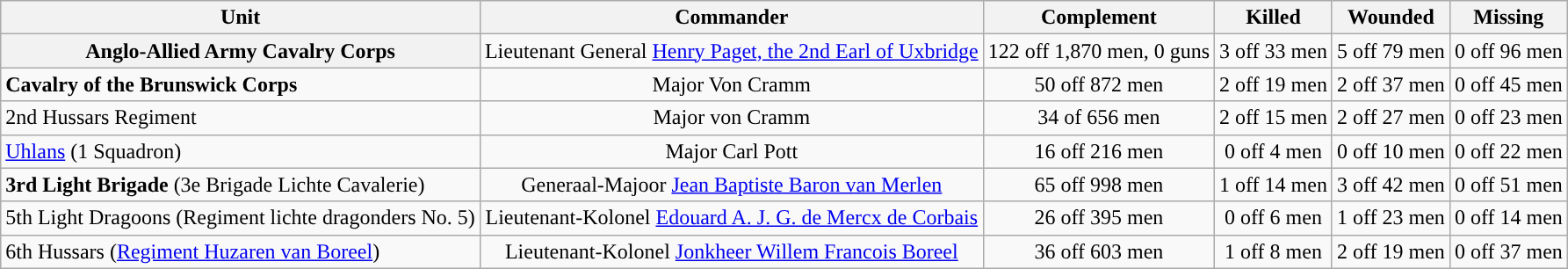<table class="wikitable">
<tr>
<th>Unit</th>
<th>Commander</th>
<th>Complement</th>
<th>Killed</th>
<th>Wounded</th>
<th>Missing</th>
</tr>
<tr>
<th colspan="1" bgcolor="#f9f9f9;">Anglo-Allied Army Cavalry Corps</th>
<td align="center">Lieutenant General <a href='#'>Henry Paget, the 2nd Earl of Uxbridge</a></td>
<td align="center">122 off 1,870 men, 0 guns</td>
<td align="center">3 off 33 men</td>
<td align="center">5 off 79 men</td>
<td align="center">0 off 96 men</td>
</tr>
<tr>
<td><strong>Cavalry of the Brunswick Corps</strong></td>
<td align="center">Major Von Cramm</td>
<td align="center">50 off 872 men</td>
<td align="center">2 off 19 men</td>
<td align="center">2 off 37 men</td>
<td align="center">0 off 45 men</td>
</tr>
<tr>
<td>2nd Hussars Regiment</td>
<td align="center">Major von Cramm</td>
<td align="center">34 of 656 men</td>
<td align="center">2 off 15 men</td>
<td align="center">2 off 27 men</td>
<td align="center">0 off 23 men</td>
</tr>
<tr>
<td><a href='#'>Uhlans</a> (1 Squadron)</td>
<td align="center">Major Carl Pott</td>
<td align="center">16 off 216 men</td>
<td align="center">0 off 4 men</td>
<td align="center">0 off 10 men</td>
<td align="center">0 off 22 men</td>
</tr>
<tr>
<td><strong>3rd Light Brigade</strong> (3e Brigade Lichte Cavalerie)</td>
<td align="center">Generaal-Majoor <a href='#'>Jean Baptiste Baron van Merlen</a></td>
<td align="center">65 off 998 men</td>
<td align="center">1 off 14 men</td>
<td align="center">3 off 42 men</td>
<td align="center">0 off 51 men</td>
</tr>
<tr>
<td>5th Light Dragoons (Regiment lichte dragonders No. 5)</td>
<td align="center">Lieutenant-Kolonel <a href='#'>Edouard A. J. G. de Mercx de Corbais</a></td>
<td align="center">26 off 395 men</td>
<td align="center">0 off 6 men</td>
<td align="center">1 off 23 men</td>
<td align="center">0 off 14 men</td>
</tr>
<tr>
<td>6th Hussars (<a href='#'>Regiment Huzaren van Boreel</a>)</td>
<td align="center">Lieutenant-Kolonel <a href='#'>Jonkheer Willem Francois Boreel</a></td>
<td align="center">36 off 603 men</td>
<td align="center">1 off 8 men</td>
<td align="center">2 off 19 men</td>
<td align="center">0 off 37 men</td>
</tr>
</table>
